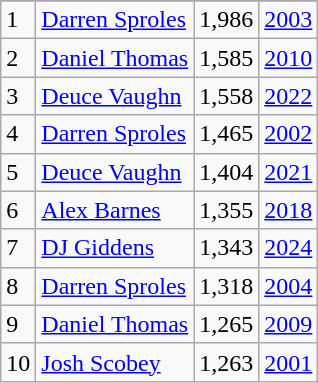<table class="wikitable">
<tr>
</tr>
<tr>
<td>1</td>
<td><a href='#'>Darren Sproles</a></td>
<td>1,986</td>
<td><a href='#'>2003</a></td>
</tr>
<tr>
<td>2</td>
<td><a href='#'>Daniel Thomas</a></td>
<td>1,585</td>
<td><a href='#'>2010</a></td>
</tr>
<tr>
<td>3</td>
<td><a href='#'>Deuce Vaughn</a></td>
<td>1,558</td>
<td><a href='#'>2022</a></td>
</tr>
<tr>
<td>4</td>
<td><a href='#'>Darren Sproles</a></td>
<td>1,465</td>
<td><a href='#'>2002</a></td>
</tr>
<tr>
<td>5</td>
<td><a href='#'>Deuce Vaughn</a></td>
<td>1,404</td>
<td><a href='#'>2021</a></td>
</tr>
<tr>
<td>6</td>
<td><a href='#'>Alex Barnes</a></td>
<td>1,355</td>
<td><a href='#'>2018</a></td>
</tr>
<tr>
<td>7</td>
<td><a href='#'>DJ Giddens</a></td>
<td>1,343</td>
<td><a href='#'>2024</a></td>
</tr>
<tr>
<td>8</td>
<td><a href='#'>Darren Sproles</a></td>
<td>1,318</td>
<td><a href='#'>2004</a></td>
</tr>
<tr>
<td>9</td>
<td><a href='#'>Daniel Thomas</a></td>
<td>1,265</td>
<td><a href='#'>2009</a></td>
</tr>
<tr>
<td>10</td>
<td><a href='#'>Josh Scobey</a></td>
<td>1,263</td>
<td><a href='#'>2001</a></td>
</tr>
</table>
